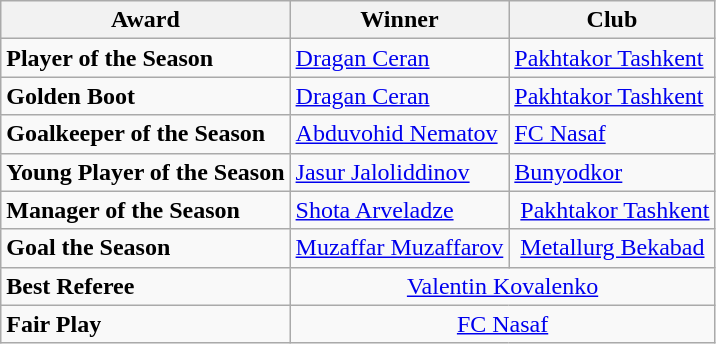<table class="wikitable">
<tr>
<th>Award</th>
<th>Winner</th>
<th>Club</th>
</tr>
<tr>
<td><strong>Player of the Season</strong></td>
<td> <a href='#'>Dragan Ceran</a></td>
<td><a href='#'>Pakhtakor Tashkent</a></td>
</tr>
<tr>
<td><strong>Golden Boot</strong></td>
<td> <a href='#'>Dragan Ceran</a></td>
<td><a href='#'>Pakhtakor Tashkent</a></td>
</tr>
<tr>
<td><strong>Goalkeeper of the Season</strong></td>
<td> <a href='#'>Abduvohid Nematov</a></td>
<td><a href='#'>FC Nasaf</a></td>
</tr>
<tr>
<td><strong>Young Player of the Season</strong></td>
<td> <a href='#'>Jasur Jaloliddinov</a></td>
<td><a href='#'>Bunyodkor</a></td>
</tr>
<tr>
<td><strong>Manager of the Season</strong></td>
<td> <a href='#'>Shota Arveladze</a></td>
<td> <a href='#'>Pakhtakor Tashkent</a></td>
</tr>
<tr>
<td><strong>Goal the Season</strong></td>
<td> <a href='#'>Muzaffar Muzaffarov</a></td>
<td> <a href='#'>Metallurg Bekabad</a></td>
</tr>
<tr>
<td><strong>Best Referee</strong></td>
<td colspan="2" style="text-align:center;"><a href='#'>Valentin Kovalenko</a></td>
</tr>
<tr>
<td><strong>Fair Play</strong></td>
<td colspan="2" style="text-align:center;"><a href='#'>FC Nasaf</a></td>
</tr>
</table>
